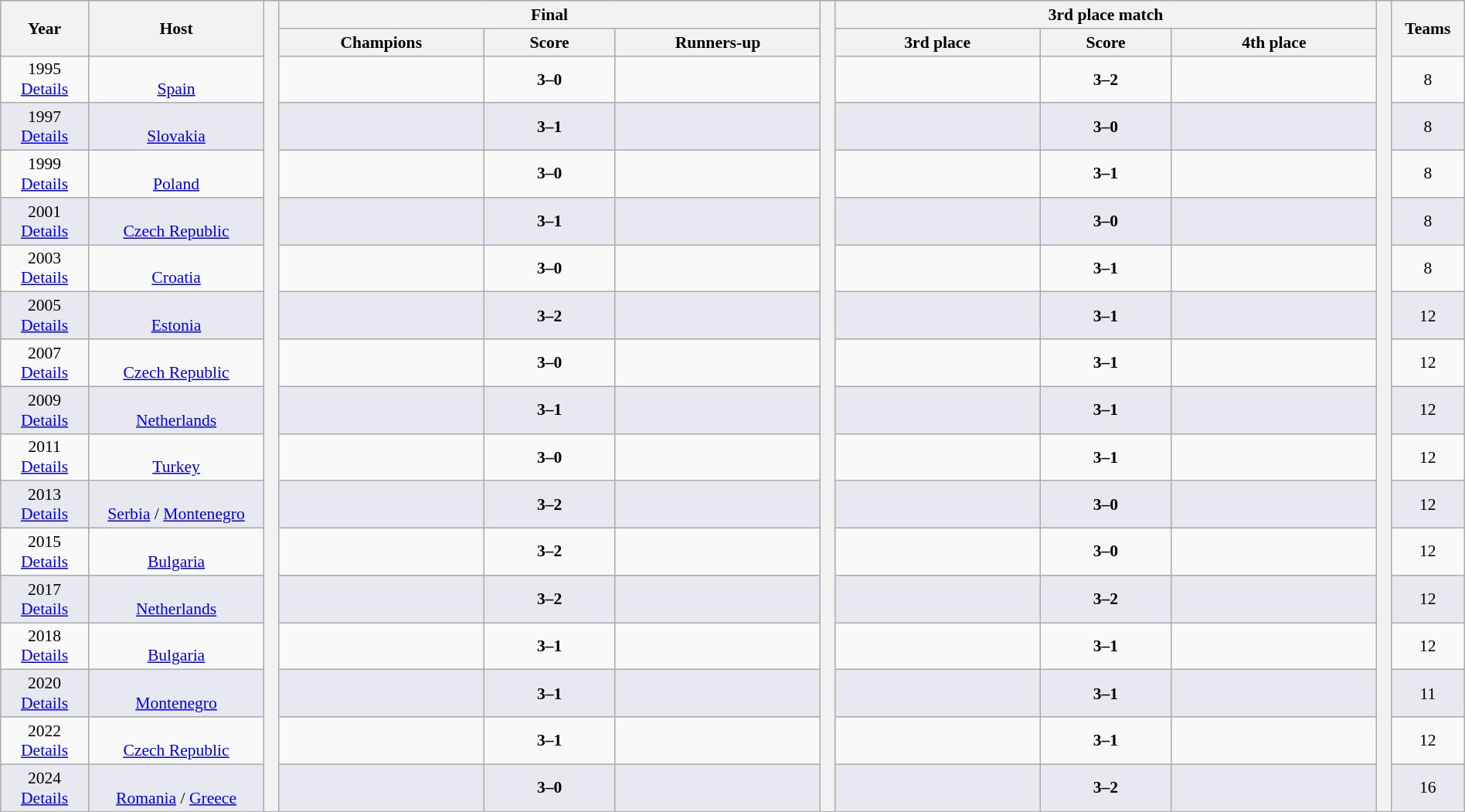<table class="wikitable" style="font-size:90%; width: 100%; text-align: center;">
<tr bgcolor=#c1d8ff>
<th rowspan=2 width=6%>Year</th>
<th rowspan=2 width=12%>Host</th>
<th width=1% rowspan=18 bgcolor=ffffff></th>
<th colspan=3>Final</th>
<th width=1% rowspan=18 bgcolor=ffffff></th>
<th colspan=3>3rd place match</th>
<th width=1% rowspan=18 bgcolor=#ffffff></th>
<th rowspan=2 width=5%>Teams</th>
</tr>
<tr bgcolor=#efefef>
<th width=14%>Champions</th>
<th width=9%>Score</th>
<th width=14%>Runners-up</th>
<th width=14%>3rd place</th>
<th width=9%>Score</th>
<th width=14%>4th place</th>
</tr>
<tr>
<td>1995<br><a href='#'>Details</a></td>
<td><br><a href='#'>Spain</a></td>
<td><strong></strong></td>
<td><strong>3–0</strong></td>
<td></td>
<td></td>
<td><strong>3–2</strong></td>
<td></td>
<td>8</td>
</tr>
<tr bgcolor=#E8E8F0>
<td>1997<br><a href='#'>Details</a></td>
<td><br><a href='#'>Slovakia</a></td>
<td><strong></strong></td>
<td><strong>3–1</strong></td>
<td></td>
<td></td>
<td><strong>3–0</strong></td>
<td></td>
<td>8</td>
</tr>
<tr>
<td>1999<br><a href='#'>Details</a></td>
<td><br><a href='#'>Poland</a></td>
<td><strong></strong></td>
<td><strong>3–0</strong></td>
<td></td>
<td></td>
<td><strong>3–1</strong></td>
<td></td>
<td>8</td>
</tr>
<tr bgcolor=#E8E8F0>
<td>2001<br><a href='#'>Details</a></td>
<td><br><a href='#'>Czech Republic</a></td>
<td><strong></strong></td>
<td><strong>3–1</strong></td>
<td></td>
<td></td>
<td><strong>3–0</strong></td>
<td></td>
<td>8</td>
</tr>
<tr>
<td>2003<br><a href='#'>Details</a></td>
<td><br><a href='#'>Croatia</a></td>
<td><strong></strong></td>
<td><strong>3–0</strong></td>
<td></td>
<td></td>
<td><strong>3–1</strong></td>
<td></td>
<td>8</td>
</tr>
<tr bgcolor=#E8E8F0>
<td>2005<br><a href='#'>Details</a></td>
<td><br><a href='#'>Estonia</a></td>
<td><strong></strong></td>
<td><strong>3–2</strong></td>
<td></td>
<td></td>
<td><strong>3–1</strong></td>
<td></td>
<td>12</td>
</tr>
<tr>
<td>2007<br><a href='#'>Details</a></td>
<td><br><a href='#'>Czech Republic</a></td>
<td><strong></strong></td>
<td><strong>3–0</strong></td>
<td></td>
<td></td>
<td><strong>3–1</strong></td>
<td></td>
<td>12</td>
</tr>
<tr bgcolor=#E8E8F0>
<td>2009<br><a href='#'>Details</a></td>
<td><br><a href='#'>Netherlands</a></td>
<td><strong></strong></td>
<td><strong>3–1</strong></td>
<td></td>
<td></td>
<td><strong>3–1</strong></td>
<td></td>
<td>12</td>
</tr>
<tr>
<td>2011<br><a href='#'>Details</a></td>
<td><br><a href='#'>Turkey</a></td>
<td><strong></strong></td>
<td><strong>3–0</strong></td>
<td></td>
<td></td>
<td><strong>3–1</strong></td>
<td></td>
<td>12</td>
</tr>
<tr bgcolor=#E8E8F0>
<td>2013<br><a href='#'>Details</a></td>
<td> <br><a href='#'>Serbia</a> / <a href='#'>Montenegro</a></td>
<td><strong></strong></td>
<td><strong>3–2</strong></td>
<td></td>
<td></td>
<td><strong>3–0</strong></td>
<td></td>
<td>12</td>
</tr>
<tr>
<td>2015<br><a href='#'>Details</a></td>
<td><br><a href='#'>Bulgaria</a></td>
<td><strong></strong></td>
<td><strong>3–2</strong></td>
<td></td>
<td></td>
<td><strong>3–0</strong></td>
<td></td>
<td>12</td>
</tr>
<tr bgcolor=#E8E8F0>
<td>2017<br><a href='#'>Details</a></td>
<td><br><a href='#'>Netherlands</a></td>
<td><strong></strong></td>
<td><strong>3–2</strong></td>
<td></td>
<td></td>
<td><strong>3–2</strong></td>
<td></td>
<td>12</td>
</tr>
<tr>
<td>2018<br><a href='#'>Details</a></td>
<td><br><a href='#'>Bulgaria</a></td>
<td><strong></strong></td>
<td><strong>3–1</strong></td>
<td></td>
<td></td>
<td><strong>3–1</strong></td>
<td></td>
<td>12</td>
</tr>
<tr bgcolor=#E8E8F0>
<td>2020<br><a href='#'>Details</a></td>
<td><br><a href='#'>Montenegro</a></td>
<td><strong></strong></td>
<td><strong>3–1</strong></td>
<td></td>
<td></td>
<td><strong>3–1</strong></td>
<td></td>
<td>11</td>
</tr>
<tr>
<td>2022<br><a href='#'>Details</a></td>
<td><br><a href='#'>Czech Republic</a></td>
<td><strong></strong></td>
<td><strong>3–1</strong></td>
<td></td>
<td></td>
<td><strong>3–1</strong></td>
<td></td>
<td>12</td>
</tr>
<tr bgcolor=#E8E8F0>
<td>2024<br><a href='#'>Details</a></td>
<td> <br><a href='#'>Romania</a> / <a href='#'>Greece</a></td>
<td></td>
<td><strong>3–0</strong></td>
<td></td>
<td></td>
<td><strong>3–2</strong></td>
<td></td>
<td>16</td>
</tr>
</table>
